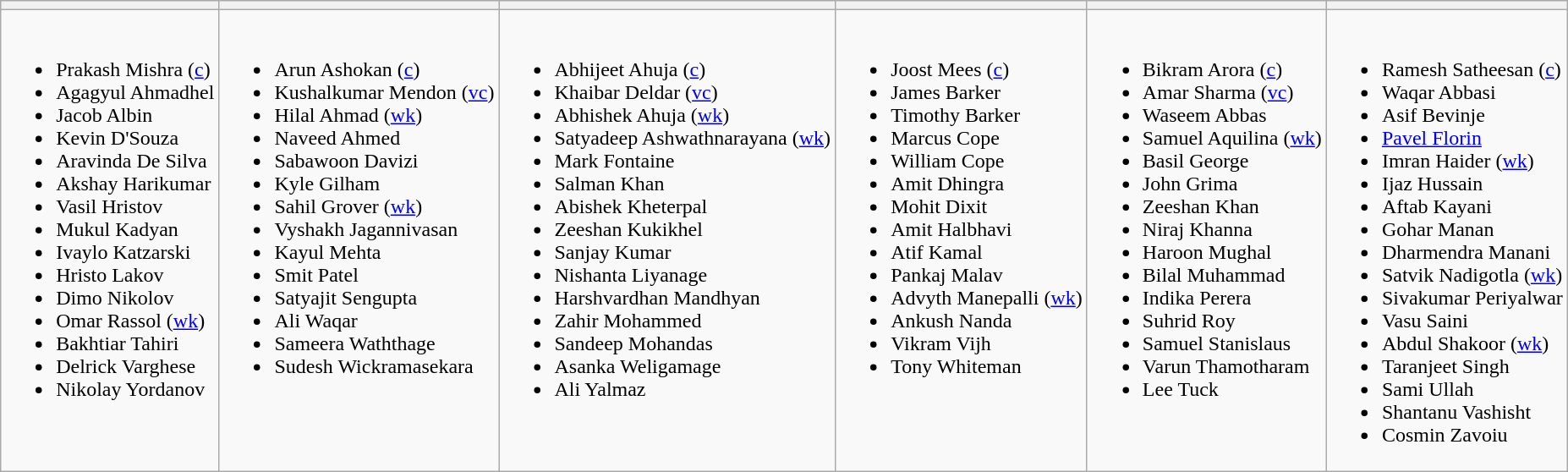<table class="wikitable" style="text-align:left; margin:auto">
<tr>
<th></th>
<th></th>
<th></th>
<th></th>
<th></th>
<th></th>
</tr>
<tr style="vertical-align:top">
<td><br><ul><li>Prakash Mishra (<a href='#'>c</a>)</li><li>Agagyul Ahmadhel</li><li>Jacob Albin</li><li>Kevin D'Souza</li><li>Aravinda De Silva</li><li>Akshay Harikumar</li><li>Vasil Hristov</li><li>Mukul Kadyan</li><li>Ivaylo Katzarski</li><li>Hristo Lakov</li><li>Dimo Nikolov</li><li>Omar Rassol (<a href='#'>wk</a>)</li><li>Bakhtiar Tahiri</li><li>Delrick Varghese</li><li>Nikolay Yordanov</li></ul></td>
<td><br><ul><li>Arun Ashokan (<a href='#'>c</a>)</li><li>Kushalkumar Mendon (<a href='#'>vc</a>)</li><li>Hilal Ahmad (<a href='#'>wk</a>)</li><li>Naveed Ahmed</li><li>Sabawoon Davizi</li><li>Kyle Gilham</li><li>Sahil Grover (<a href='#'>wk</a>)</li><li>Vyshakh Jagannivasan</li><li>Kayul Mehta</li><li>Smit Patel</li><li>Satyajit Sengupta</li><li>Ali Waqar</li><li>Sameera Waththage</li><li>Sudesh Wickramasekara</li></ul></td>
<td><br><ul><li>Abhijeet Ahuja (<a href='#'>c</a>)</li><li>Khaibar Deldar (<a href='#'>vc</a>)</li><li>Abhishek Ahuja (<a href='#'>wk</a>)</li><li>Satyadeep Ashwathnarayana (<a href='#'>wk</a>)</li><li>Mark Fontaine</li><li>Salman Khan</li><li>Abishek Kheterpal</li><li>Zeeshan Kukikhel</li><li>Sanjay Kumar</li><li>Nishanta Liyanage</li><li>Harshvardhan Mandhyan</li><li>Zahir Mohammed</li><li>Sandeep Mohandas</li><li>Asanka Weligamage</li><li>Ali Yalmaz</li></ul></td>
<td><br><ul><li>Joost Mees (<a href='#'>c</a>)</li><li>James Barker</li><li>Timothy Barker</li><li>Marcus Cope</li><li>William Cope</li><li>Amit Dhingra</li><li>Mohit Dixit</li><li>Amit Halbhavi</li><li>Atif Kamal</li><li>Pankaj Malav</li><li>Advyth Manepalli (<a href='#'>wk</a>)</li><li>Ankush Nanda</li><li>Vikram Vijh</li><li>Tony Whiteman</li></ul></td>
<td><br><ul><li>Bikram Arora (<a href='#'>c</a>)</li><li>Amar Sharma (<a href='#'>vc</a>)</li><li>Waseem Abbas</li><li>Samuel Aquilina (<a href='#'>wk</a>)</li><li>Basil George</li><li>John Grima</li><li>Zeeshan Khan</li><li>Niraj Khanna</li><li>Haroon Mughal</li><li>Bilal Muhammad</li><li>Indika Perera</li><li>Suhrid Roy</li><li>Samuel Stanislaus</li><li>Varun Thamotharam</li><li>Lee Tuck</li></ul></td>
<td><br><ul><li>Ramesh Satheesan (<a href='#'>c</a>)</li><li>Waqar Abbasi</li><li>Asif Bevinje</li><li><a href='#'>Pavel Florin</a></li><li>Imran Haider (<a href='#'>wk</a>)</li><li>Ijaz Hussain</li><li>Aftab Kayani</li><li>Gohar Manan</li><li>Dharmendra Manani</li><li>Satvik Nadigotla (<a href='#'>wk</a>)</li><li>Sivakumar Periyalwar</li><li>Vasu Saini</li><li>Abdul Shakoor (<a href='#'>wk</a>)</li><li>Taranjeet Singh</li><li>Sami Ullah</li><li>Shantanu Vashisht</li><li>Cosmin Zavoiu</li></ul></td>
</tr>
</table>
